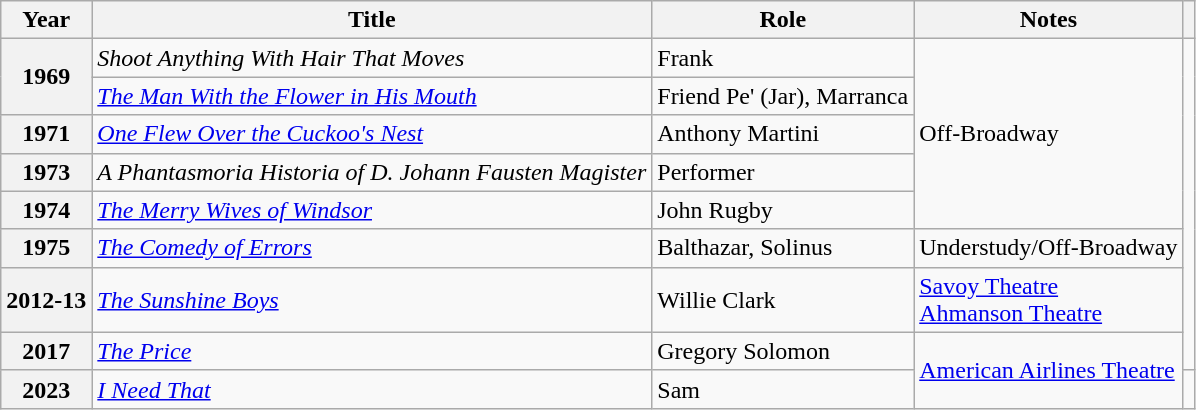<table class="wikitable sortable plainrowheaders">
<tr>
<th scope="col">Year</th>
<th scope="col">Title</th>
<th scope="col">Role</th>
<th scope="col" class="unsortable">Notes</th>
<th scope="col" class="unsortable"></th>
</tr>
<tr>
<th scope="row"  rowspan="2">1969</th>
<td><em>Shoot Anything With Hair That Moves</em></td>
<td>Frank</td>
<td rowspan="5">Off-Broadway</td>
<td rowspan="8"></td>
</tr>
<tr>
<td data-sort-value="Man With the Flower in His Mouth, The"><em><a href='#'>The Man With the Flower in His Mouth</a></em></td>
<td>Friend Pe' (Jar), Marranca</td>
</tr>
<tr>
<th scope="row">1971</th>
<td><em><a href='#'>One Flew Over the Cuckoo's Nest</a></em></td>
<td>Anthony Martini</td>
</tr>
<tr>
<th scope="row">1973</th>
<td data-sort-value="Phantasmoria Historia of D. Johann Fausten Magister, A"><em>A Phantasmoria Historia of D. Johann Fausten Magister</em></td>
<td>Performer</td>
</tr>
<tr>
<th scope="row">1974</th>
<td data-sort-value="Merry Wives of Windsor, The"><em><a href='#'>The Merry Wives of Windsor</a></em></td>
<td>John Rugby</td>
</tr>
<tr>
<th scope="row">1975</th>
<td data-sort-value="Comedy of Errors, The"><em><a href='#'>The Comedy of Errors</a></em></td>
<td>Balthazar, Solinus</td>
<td>Understudy/Off-Broadway</td>
</tr>
<tr>
<th scope="row">2012-13</th>
<td data-sort-value="Sunshine Boys, The"><em><a href='#'>The Sunshine Boys</a></em></td>
<td>Willie Clark</td>
<td><a href='#'>Savoy Theatre</a> <br> <a href='#'>Ahmanson Theatre</a></td>
</tr>
<tr>
<th scope="row">2017</th>
<td data-sort-value="Price, The"><em><a href='#'>The Price</a></em></td>
<td>Gregory Solomon</td>
<td rowspan="2"><a href='#'>American Airlines Theatre</a></td>
</tr>
<tr>
<th scope="row">2023</th>
<td data-sort-value="I Need That"><em><a href='#'>I Need That</a></em></td>
<td>Sam</td>
<td></td>
</tr>
</table>
